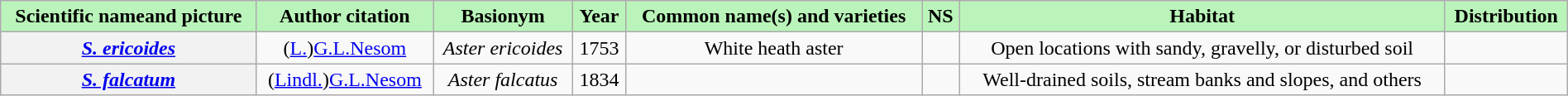<table class="wikitable sortable mw-collapsible" style="width:100%;text-align:center;">
<tr>
<th scope="col" style="background-color:#baf4ba;">Scientific nameand picture</th>
<th scope="col" style="background-color:#baf4ba;">Author citation</th>
<th scope="col" style="background-color:#baf4ba;">Basionym</th>
<th scope="col" style="background-color:#baf4ba;">Year</th>
<th scope="col" style="background-color:#baf4ba;">Common name(s) and varieties</th>
<th scope="col" style="background-color:#baf4ba;">NS</th>
<th scope="col" class="unsortable" style="background-color:#baf4ba;">Habitat</th>
<th scope="col" class="unsortable" style="background-color:#baf4ba;">Distribution</th>
</tr>
<tr>
<th scope="row"><em><a href='#'>S. ericoides</a></em></th>
<td>(<a href='#'>L.</a>)<a href='#'>G.L.Nesom</a></td>
<td><em>Aster ericoides</em></td>
<td>1753</td>
<td>White heath aster<br></td>
<td></td>
<td>Open locations with sandy, gravelly, or disturbed soil</td>
<td></td>
</tr>
<tr>
<th scope="row"><em><a href='#'>S. falcatum</a></em></th>
<td>(<a href='#'>Lindl.</a>)<a href='#'>G.L.Nesom</a></td>
<td><em>Aster falcatus</em></td>
<td>1834</td>
<td><br></td>
<td></td>
<td>Well-drained soils, stream banks and slopes, and others</td>
<td></td>
</tr>
</table>
